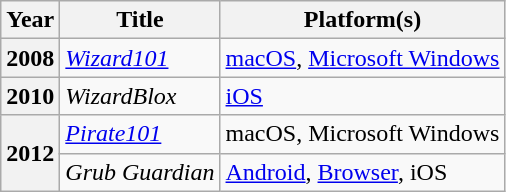<table class="wikitable sortable plainrowheaders">
<tr>
<th scope="col">Year</th>
<th scope="col">Title</th>
<th scope="col">Platform(s)</th>
</tr>
<tr>
<th scope="row">2008</th>
<td><em><a href='#'>Wizard101</a></em></td>
<td><a href='#'>macOS</a>, <a href='#'>Microsoft Windows</a></td>
</tr>
<tr>
<th scope="row">2010</th>
<td><em>WizardBlox</em></td>
<td><a href='#'>iOS</a></td>
</tr>
<tr>
<th scope="row" rowspan="2">2012</th>
<td><em><a href='#'>Pirate101</a></em></td>
<td>macOS, Microsoft Windows</td>
</tr>
<tr>
<td><em>Grub Guardian</em></td>
<td><a href='#'>Android</a>, <a href='#'>Browser</a>, iOS</td>
</tr>
</table>
